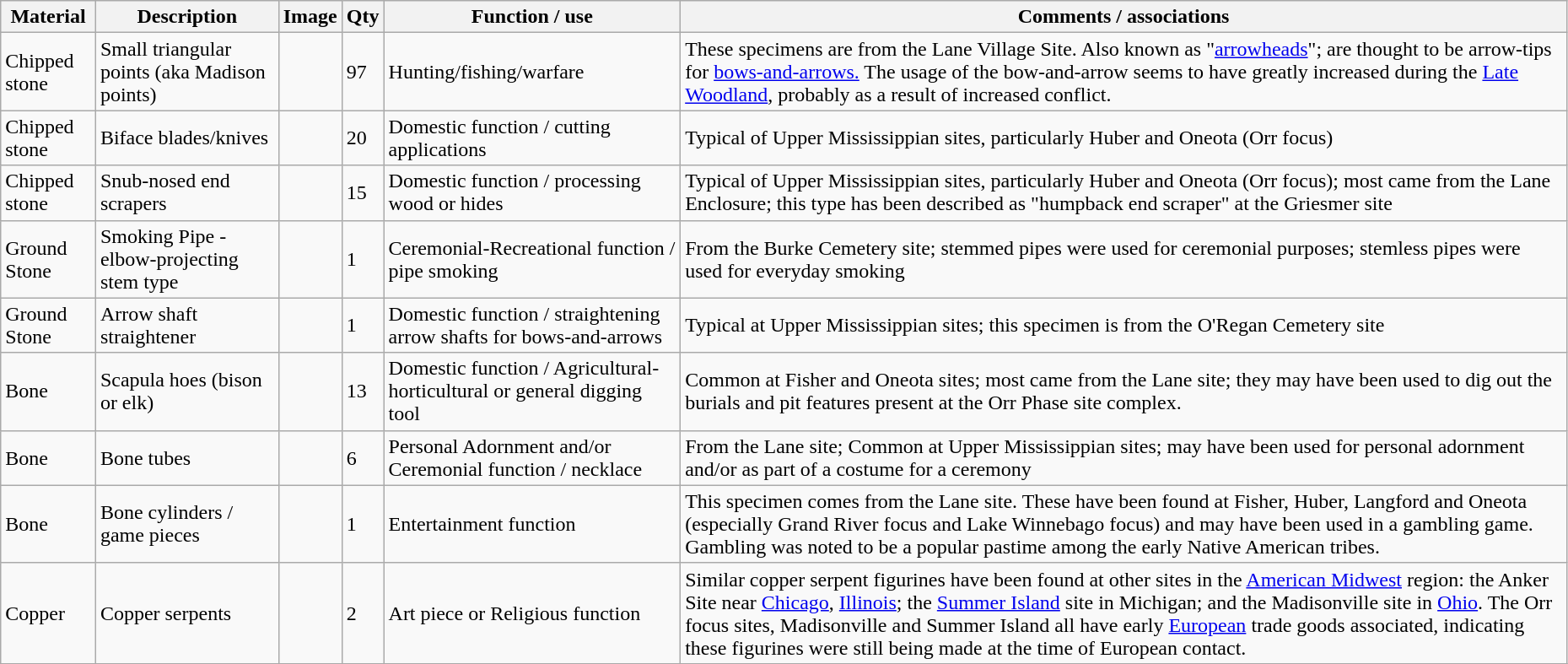<table class="wikitable sortable" style="width:98%">
<tr>
<th>Material</th>
<th>Description</th>
<th>Image</th>
<th>Qty</th>
<th>Function / use</th>
<th>Comments / associations</th>
</tr>
<tr>
<td>Chipped stone</td>
<td>Small triangular points (aka Madison points)</td>
<td></td>
<td>97</td>
<td>Hunting/fishing/warfare</td>
<td>These specimens are from the Lane Village Site.  Also known as "<a href='#'>arrowheads</a>"; are thought to be arrow-tips for <a href='#'>bows-and-arrows.</a>  The usage of the bow-and-arrow seems to have greatly increased during the <a href='#'>Late Woodland</a>, probably as a result of increased conflict.</td>
</tr>
<tr>
<td>Chipped stone</td>
<td>Biface blades/knives</td>
<td></td>
<td>20</td>
<td>Domestic function / cutting applications</td>
<td>Typical of Upper Mississippian sites, particularly Huber and Oneota (Orr focus)</td>
</tr>
<tr>
<td>Chipped stone</td>
<td>Snub-nosed end scrapers</td>
<td></td>
<td>15</td>
<td>Domestic function / processing wood or hides</td>
<td>Typical of Upper Mississippian sites, particularly Huber and Oneota (Orr focus); most came from the Lane Enclosure; this type has been described as "humpback end scraper" at the Griesmer site</td>
</tr>
<tr>
<td>Ground Stone</td>
<td>Smoking Pipe - elbow-projecting stem type</td>
<td></td>
<td>1</td>
<td>Ceremonial-Recreational function / pipe smoking</td>
<td>From the Burke Cemetery site; stemmed pipes were used for ceremonial purposes; stemless pipes were used for everyday smoking</td>
</tr>
<tr>
<td>Ground Stone</td>
<td>Arrow shaft straightener</td>
<td></td>
<td>1</td>
<td>Domestic function / straightening arrow shafts for bows-and-arrows</td>
<td>Typical at Upper Mississippian sites; this specimen is from the O'Regan Cemetery site</td>
</tr>
<tr>
<td>Bone</td>
<td>Scapula hoes (bison or elk)</td>
<td></td>
<td>13</td>
<td>Domestic function / Agricultural-horticultural or general digging tool</td>
<td>Common at Fisher and Oneota sites; most came from the Lane site; they may have been used to dig out the burials and pit features present at the Orr Phase site complex.</td>
</tr>
<tr>
<td>Bone</td>
<td>Bone tubes</td>
<td></td>
<td>6</td>
<td>Personal Adornment and/or Ceremonial function / necklace</td>
<td>From the Lane site; Common at Upper Mississippian sites; may have been used for personal adornment and/or as part of a costume for a ceremony</td>
</tr>
<tr>
<td>Bone</td>
<td>Bone cylinders / game pieces</td>
<td></td>
<td>1</td>
<td>Entertainment function</td>
<td>This specimen comes from the Lane site.  These have been found at Fisher, Huber, Langford and Oneota (especially Grand River focus and Lake Winnebago focus) and may have been used in a gambling game.  Gambling was noted to be a popular pastime among the early Native American tribes.</td>
</tr>
<tr>
<td>Copper</td>
<td>Copper serpents</td>
<td></td>
<td>2</td>
<td>Art piece or Religious function</td>
<td>Similar copper serpent figurines have been found at other sites in the <a href='#'>American Midwest</a> region: the Anker Site near <a href='#'>Chicago</a>, <a href='#'>Illinois</a>; the <a href='#'>Summer Island</a> site in Michigan; and the Madisonville site in <a href='#'>Ohio</a>.  The Orr focus sites, Madisonville and Summer Island all have early <a href='#'>European</a> trade goods associated, indicating these figurines were still being made at the time of European contact.</td>
</tr>
<tr>
</tr>
</table>
